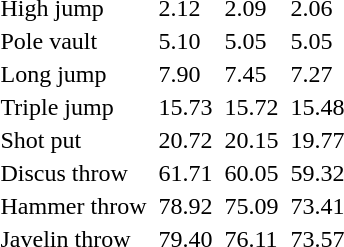<table>
<tr>
<td>High jump</td>
<td></td>
<td>2.12</td>
<td></td>
<td>2.09</td>
<td></td>
<td>2.06</td>
</tr>
<tr>
<td>Pole vault</td>
<td></td>
<td>5.10</td>
<td></td>
<td>5.05</td>
<td></td>
<td>5.05</td>
</tr>
<tr>
<td>Long jump</td>
<td></td>
<td>7.90</td>
<td></td>
<td>7.45</td>
<td></td>
<td>7.27</td>
</tr>
<tr>
<td>Triple jump</td>
<td></td>
<td>15.73</td>
<td></td>
<td>15.72</td>
<td></td>
<td>15.48</td>
</tr>
<tr>
<td>Shot put</td>
<td></td>
<td>20.72</td>
<td></td>
<td>20.15</td>
<td></td>
<td>19.77</td>
</tr>
<tr>
<td>Discus throw</td>
<td></td>
<td>61.71</td>
<td></td>
<td>60.05</td>
<td></td>
<td>59.32</td>
</tr>
<tr>
<td>Hammer throw</td>
<td></td>
<td>78.92</td>
<td></td>
<td>75.09</td>
<td></td>
<td>73.41</td>
</tr>
<tr>
<td>Javelin throw</td>
<td></td>
<td>79.40</td>
<td></td>
<td>76.11</td>
<td></td>
<td>73.57</td>
</tr>
</table>
